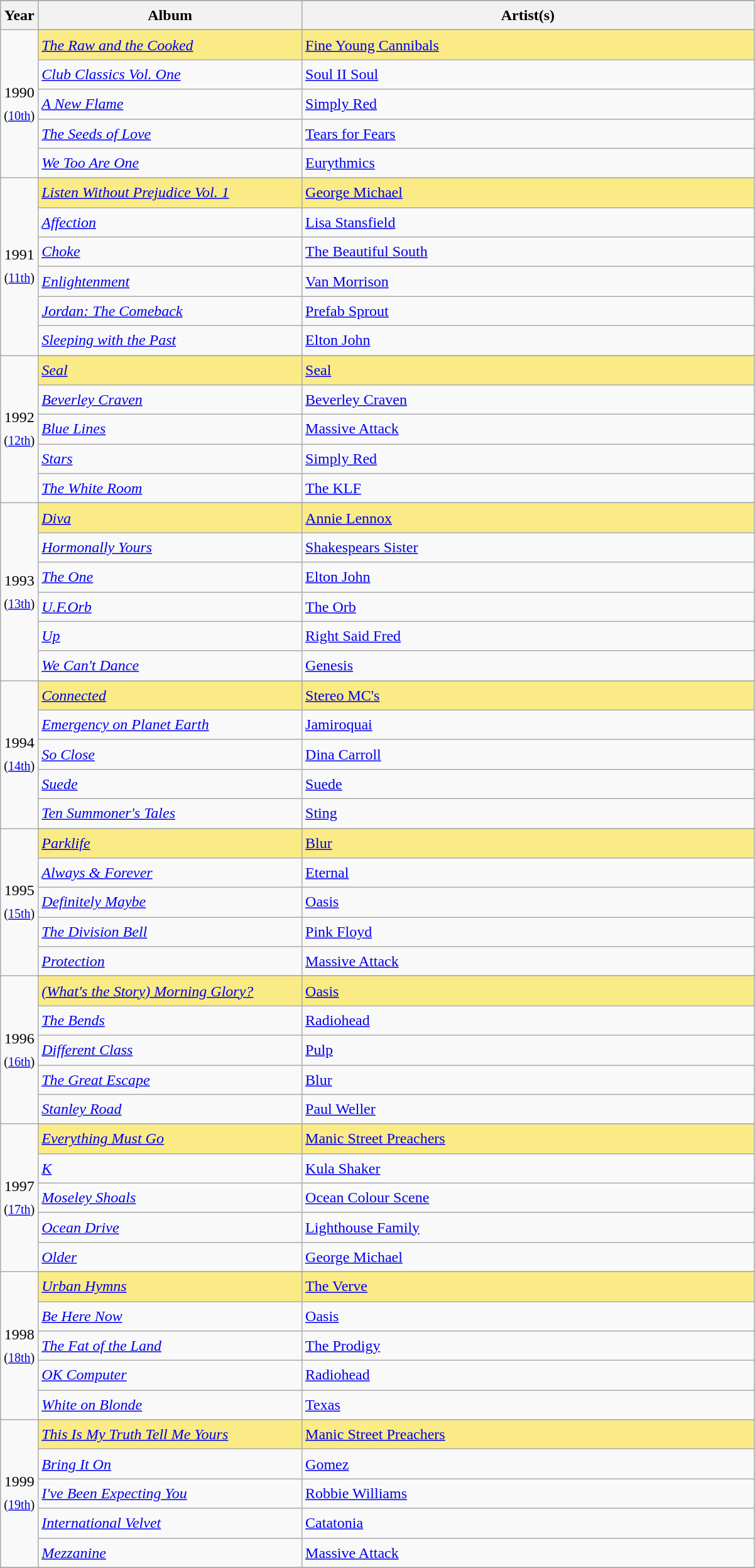<table class="wikitable" style="font-size:1.00em; line-height:1.5em;">
<tr bgcolor="#bebebe">
</tr>
<tr bgcolor="#bebebe">
<th width="5%">Year</th>
<th width="35%">Album</th>
<th width="60%">Artist(s)</th>
</tr>
<tr>
<td rowspan="6" style="text-align:center;">1990 <br><small>(<a href='#'>10th</a>)</small></td>
</tr>
<tr style="background:#FAEB86;">
<td><em><a href='#'>The Raw and the Cooked</a></em></td>
<td><a href='#'>Fine Young Cannibals</a></td>
</tr>
<tr>
<td><em><a href='#'>Club Classics Vol. One</a></em></td>
<td><a href='#'>Soul II Soul</a></td>
</tr>
<tr>
<td><em><a href='#'>A New Flame</a></em></td>
<td><a href='#'>Simply Red</a></td>
</tr>
<tr>
<td><em><a href='#'>The Seeds of Love</a></em></td>
<td><a href='#'>Tears for Fears</a></td>
</tr>
<tr>
<td><em><a href='#'>We Too Are One</a></em></td>
<td><a href='#'>Eurythmics</a></td>
</tr>
<tr>
<td rowspan="7" style="text-align:center;">1991 <br><small>(<a href='#'>11th</a>)</small></td>
</tr>
<tr style="background:#FAEB86;">
<td><em><a href='#'>Listen Without Prejudice Vol. 1</a></em></td>
<td><a href='#'>George Michael</a></td>
</tr>
<tr>
<td><em><a href='#'>Affection</a></em></td>
<td><a href='#'>Lisa Stansfield</a></td>
</tr>
<tr>
<td><em><a href='#'>Choke</a></em></td>
<td><a href='#'>The Beautiful South</a></td>
</tr>
<tr>
<td><em><a href='#'>Enlightenment</a></em></td>
<td><a href='#'>Van Morrison</a></td>
</tr>
<tr>
<td><em><a href='#'>Jordan: The Comeback</a></em></td>
<td><a href='#'>Prefab Sprout</a></td>
</tr>
<tr>
<td><em><a href='#'>Sleeping with the Past</a></em></td>
<td><a href='#'>Elton John</a></td>
</tr>
<tr>
<td rowspan="6" style="text-align:center;">1992 <br><small>(<a href='#'>12th</a>)</small></td>
</tr>
<tr style="background:#FAEB86;">
<td><em><a href='#'>Seal</a></em></td>
<td><a href='#'>Seal</a></td>
</tr>
<tr>
<td><em><a href='#'>Beverley Craven</a></em></td>
<td><a href='#'>Beverley Craven</a></td>
</tr>
<tr>
<td><em><a href='#'>Blue Lines</a></em></td>
<td><a href='#'>Massive Attack</a></td>
</tr>
<tr>
<td><em><a href='#'>Stars</a></em></td>
<td><a href='#'>Simply Red</a></td>
</tr>
<tr>
<td><em><a href='#'>The White Room</a></em></td>
<td><a href='#'>The KLF</a></td>
</tr>
<tr>
<td rowspan="7" style="text-align:center;">1993 <br><small>(<a href='#'>13th</a>)</small></td>
</tr>
<tr style="background:#FAEB86;">
<td><em><a href='#'>Diva</a></em></td>
<td><a href='#'>Annie Lennox</a></td>
</tr>
<tr>
<td><em><a href='#'>Hormonally Yours</a></em></td>
<td><a href='#'>Shakespears Sister</a></td>
</tr>
<tr>
<td><em><a href='#'>The One</a></em></td>
<td><a href='#'>Elton John</a></td>
</tr>
<tr>
<td><em><a href='#'>U.F.Orb</a></em></td>
<td><a href='#'>The Orb</a></td>
</tr>
<tr>
<td><em><a href='#'>Up</a></em></td>
<td><a href='#'>Right Said Fred</a></td>
</tr>
<tr>
<td><em><a href='#'>We Can't Dance</a></em></td>
<td><a href='#'>Genesis</a></td>
</tr>
<tr>
<td rowspan="6" style="text-align:center;">1994 <br><small>(<a href='#'>14th</a>)</small></td>
</tr>
<tr style="background:#FAEB86;">
<td><em><a href='#'>Connected</a></em></td>
<td><a href='#'>Stereo MC's</a></td>
</tr>
<tr>
<td><em><a href='#'>Emergency on Planet Earth</a></em></td>
<td><a href='#'>Jamiroquai</a></td>
</tr>
<tr>
<td><em><a href='#'>So Close</a></em></td>
<td><a href='#'>Dina Carroll</a></td>
</tr>
<tr>
<td><em><a href='#'>Suede</a></em></td>
<td><a href='#'>Suede</a></td>
</tr>
<tr>
<td><em><a href='#'>Ten Summoner's Tales</a></em></td>
<td><a href='#'>Sting</a></td>
</tr>
<tr>
<td rowspan="6" style="text-align:center;">1995 <br><small>(<a href='#'>15th</a>)</small></td>
</tr>
<tr style="background:#FAEB86;">
<td><em><a href='#'>Parklife</a></em></td>
<td><a href='#'>Blur</a></td>
</tr>
<tr>
<td><em><a href='#'>Always & Forever</a></em></td>
<td><a href='#'>Eternal</a></td>
</tr>
<tr>
<td><em><a href='#'>Definitely Maybe</a></em></td>
<td><a href='#'>Oasis</a></td>
</tr>
<tr>
<td><em><a href='#'>The Division Bell</a></em></td>
<td><a href='#'>Pink Floyd</a></td>
</tr>
<tr>
<td><em><a href='#'>Protection</a></em></td>
<td><a href='#'>Massive Attack</a></td>
</tr>
<tr>
<td rowspan="6" style="text-align:center;">1996 <br><small>(<a href='#'>16th</a>)</small></td>
</tr>
<tr style="background:#FAEB86;">
<td><em><a href='#'>(What's the Story) Morning Glory?</a></em></td>
<td><a href='#'>Oasis</a></td>
</tr>
<tr>
<td><em><a href='#'>The Bends</a></em></td>
<td><a href='#'>Radiohead</a></td>
</tr>
<tr>
<td><em><a href='#'>Different Class</a></em></td>
<td><a href='#'>Pulp</a></td>
</tr>
<tr>
<td><em><a href='#'>The Great Escape</a></em></td>
<td><a href='#'>Blur</a></td>
</tr>
<tr>
<td><em><a href='#'>Stanley Road</a></em></td>
<td><a href='#'>Paul Weller</a></td>
</tr>
<tr>
<td rowspan="6" style="text-align:center;">1997 <br><small>(<a href='#'>17th</a>)</small></td>
</tr>
<tr style="background:#FAEB86;">
<td><em><a href='#'>Everything Must Go</a></em></td>
<td><a href='#'>Manic Street Preachers</a></td>
</tr>
<tr>
<td><em><a href='#'>K</a></em></td>
<td><a href='#'>Kula Shaker</a></td>
</tr>
<tr>
<td><em><a href='#'>Moseley Shoals</a></em></td>
<td><a href='#'>Ocean Colour Scene</a></td>
</tr>
<tr>
<td><em><a href='#'>Ocean Drive</a></em></td>
<td><a href='#'>Lighthouse Family</a></td>
</tr>
<tr>
<td><em><a href='#'>Older</a></em></td>
<td><a href='#'>George Michael</a></td>
</tr>
<tr>
<td rowspan="6" style="text-align:center;">1998 <br><small>(<a href='#'>18th</a>)</small></td>
</tr>
<tr style="background:#FAEB86;">
<td><em><a href='#'>Urban Hymns</a></em></td>
<td><a href='#'>The Verve</a></td>
</tr>
<tr>
<td><em><a href='#'>Be Here Now</a></em></td>
<td><a href='#'>Oasis</a></td>
</tr>
<tr>
<td><em><a href='#'>The Fat of the Land</a></em></td>
<td><a href='#'>The Prodigy</a></td>
</tr>
<tr>
<td><em><a href='#'>OK Computer</a></em></td>
<td><a href='#'>Radiohead</a></td>
</tr>
<tr>
<td><em><a href='#'>White on Blonde</a></em></td>
<td><a href='#'>Texas</a></td>
</tr>
<tr>
<td rowspan="6" style="text-align:center;">1999 <br><small>(<a href='#'>19th</a>)</small></td>
</tr>
<tr style="background:#FAEB86;">
<td><em><a href='#'>This Is My Truth Tell Me Yours</a></em></td>
<td><a href='#'>Manic Street Preachers</a></td>
</tr>
<tr>
<td><em><a href='#'>Bring It On</a></em></td>
<td><a href='#'>Gomez</a></td>
</tr>
<tr>
<td><em><a href='#'>I've Been Expecting You</a></em></td>
<td><a href='#'>Robbie Williams</a></td>
</tr>
<tr>
<td><em><a href='#'>International Velvet</a></em></td>
<td><a href='#'>Catatonia</a></td>
</tr>
<tr>
<td><em><a href='#'>Mezzanine</a></em></td>
<td><a href='#'>Massive Attack</a></td>
</tr>
<tr>
</tr>
</table>
